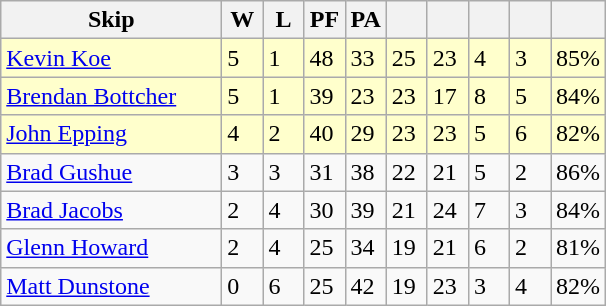<table class= "wikitable">
<tr>
<th width=140>Skip</th>
<th width=20>W</th>
<th width=20>L</th>
<th width=20>PF</th>
<th width=20>PA</th>
<th width=20></th>
<th width=20></th>
<th width=20></th>
<th width=20></th>
<th width=20></th>
</tr>
<tr bgcolor=#ffffcc>
<td> <a href='#'>Kevin Koe</a></td>
<td>5</td>
<td>1</td>
<td>48</td>
<td>33</td>
<td>25</td>
<td>23</td>
<td>4</td>
<td>3</td>
<td>85%</td>
</tr>
<tr bgcolor=#ffffcc>
<td> <a href='#'>Brendan Bottcher</a></td>
<td>5</td>
<td>1</td>
<td>39</td>
<td>23</td>
<td>23</td>
<td>17</td>
<td>8</td>
<td>5</td>
<td>84%</td>
</tr>
<tr bgcolor=#ffffcc>
<td> <a href='#'>John Epping</a></td>
<td>4</td>
<td>2</td>
<td>40</td>
<td>29</td>
<td>23</td>
<td>23</td>
<td>5</td>
<td>6</td>
<td>82%</td>
</tr>
<tr>
<td> <a href='#'>Brad Gushue</a></td>
<td>3</td>
<td>3</td>
<td>31</td>
<td>38</td>
<td>22</td>
<td>21</td>
<td>5</td>
<td>2</td>
<td>86%</td>
</tr>
<tr>
<td> <a href='#'>Brad Jacobs</a></td>
<td>2</td>
<td>4</td>
<td>30</td>
<td>39</td>
<td>21</td>
<td>24</td>
<td>7</td>
<td>3</td>
<td>84%</td>
</tr>
<tr>
<td> <a href='#'>Glenn Howard</a></td>
<td>2</td>
<td>4</td>
<td>25</td>
<td>34</td>
<td>19</td>
<td>21</td>
<td>6</td>
<td>2</td>
<td>81%</td>
</tr>
<tr>
<td> <a href='#'>Matt Dunstone</a></td>
<td>0</td>
<td>6</td>
<td>25</td>
<td>42</td>
<td>19</td>
<td>23</td>
<td>3</td>
<td>4</td>
<td>82%</td>
</tr>
</table>
